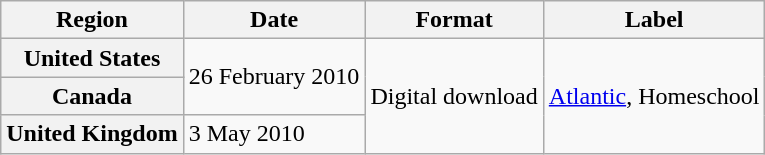<table class="wikitable plainrowheaders">
<tr>
<th scope="col">Region</th>
<th scope="col">Date</th>
<th scope="col">Format</th>
<th scope="col">Label</th>
</tr>
<tr>
<th scope="row">United States</th>
<td rowspan=2>26 February 2010</td>
<td rowspan=3>Digital download</td>
<td rowspan=3><a href='#'>Atlantic</a>, Homeschool</td>
</tr>
<tr>
<th scope="row">Canada</th>
</tr>
<tr>
<th scope="row">United Kingdom</th>
<td>3 May 2010</td>
</tr>
</table>
